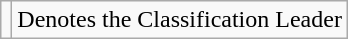<table class="wikitable">
<tr>
<td></td>
<td>Denotes the Classification Leader</td>
</tr>
</table>
